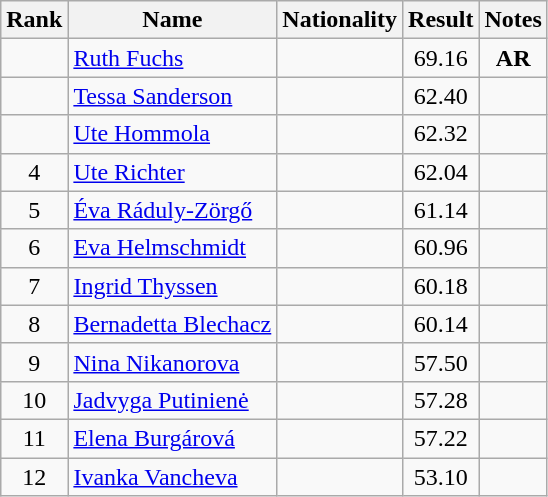<table class="wikitable sortable" style="text-align:center">
<tr>
<th>Rank</th>
<th>Name</th>
<th>Nationality</th>
<th>Result</th>
<th>Notes</th>
</tr>
<tr>
<td></td>
<td align=left><a href='#'>Ruth Fuchs</a></td>
<td align=left></td>
<td>69.16</td>
<td><strong>AR</strong></td>
</tr>
<tr>
<td></td>
<td align=left><a href='#'>Tessa Sanderson</a></td>
<td align=left></td>
<td>62.40</td>
<td></td>
</tr>
<tr>
<td></td>
<td align=left><a href='#'>Ute Hommola</a></td>
<td align=left></td>
<td>62.32</td>
<td></td>
</tr>
<tr>
<td>4</td>
<td align=left><a href='#'>Ute Richter</a></td>
<td align=left></td>
<td>62.04</td>
<td></td>
</tr>
<tr>
<td>5</td>
<td align=left><a href='#'>Éva Ráduly-Zörgő</a></td>
<td align=left></td>
<td>61.14</td>
<td></td>
</tr>
<tr>
<td>6</td>
<td align=left><a href='#'>Eva Helmschmidt</a></td>
<td align=left></td>
<td>60.96</td>
<td></td>
</tr>
<tr>
<td>7</td>
<td align=left><a href='#'>Ingrid Thyssen</a></td>
<td align=left></td>
<td>60.18</td>
<td></td>
</tr>
<tr>
<td>8</td>
<td align=left><a href='#'>Bernadetta Blechacz</a></td>
<td align=left></td>
<td>60.14</td>
<td></td>
</tr>
<tr>
<td>9</td>
<td align=left><a href='#'>Nina Nikanorova</a></td>
<td align=left></td>
<td>57.50</td>
<td></td>
</tr>
<tr>
<td>10</td>
<td align=left><a href='#'>Jadvyga Putinienė</a></td>
<td align=left></td>
<td>57.28</td>
<td></td>
</tr>
<tr>
<td>11</td>
<td align=left><a href='#'>Elena Burgárová</a></td>
<td align=left></td>
<td>57.22</td>
<td></td>
</tr>
<tr>
<td>12</td>
<td align=left><a href='#'>Ivanka Vancheva</a></td>
<td align=left></td>
<td>53.10</td>
<td></td>
</tr>
</table>
